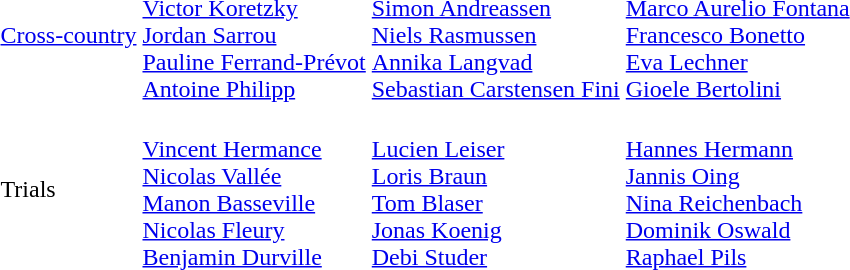<table>
<tr>
<td><a href='#'>Cross-country</a><br></td>
<td><br><a href='#'>Victor Koretzky</a><br><a href='#'>Jordan Sarrou</a><br><a href='#'>Pauline Ferrand-Prévot</a><br><a href='#'>Antoine Philipp</a></td>
<td><br><a href='#'>Simon Andreassen</a><br><a href='#'>Niels Rasmussen</a><br><a href='#'>Annika Langvad</a><br><a href='#'>Sebastian Carstensen Fini</a></td>
<td><br><a href='#'>Marco Aurelio Fontana</a><br><a href='#'>Francesco Bonetto</a><br><a href='#'>Eva Lechner</a><br><a href='#'>Gioele Bertolini</a></td>
</tr>
<tr>
<td>Trials</td>
<td><br><a href='#'>Vincent Hermance</a><br><a href='#'>Nicolas Vallée</a><br><a href='#'>Manon Basseville</a><br><a href='#'>Nicolas Fleury</a><br><a href='#'>Benjamin Durville</a></td>
<td><br><a href='#'>Lucien Leiser</a><br><a href='#'>Loris Braun</a><br><a href='#'>Tom Blaser</a><br><a href='#'>Jonas Koenig</a><br><a href='#'>Debi Studer</a></td>
<td><br><a href='#'>Hannes Hermann</a><br><a href='#'>Jannis Oing</a><br><a href='#'>Nina Reichenbach</a><br><a href='#'>Dominik Oswald</a><br><a href='#'>Raphael Pils</a></td>
</tr>
</table>
